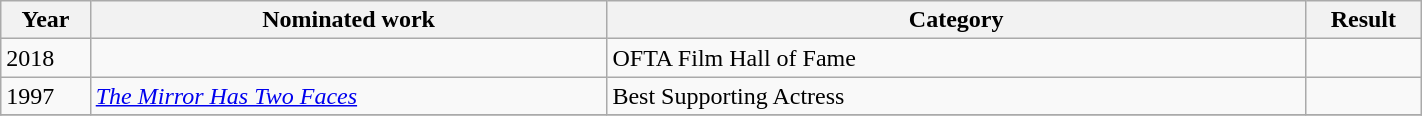<table width="75%" class="wikitable">
<tr>
<th width="10">Year</th>
<th width="220">Nominated work</th>
<th width="300">Category</th>
<th width="30">Result</th>
</tr>
<tr>
<td>2018</td>
<td></td>
<td>OFTA Film Hall of Fame</td>
<td></td>
</tr>
<tr>
<td>1997</td>
<td><em><a href='#'>The Mirror Has Two Faces</a></em></td>
<td>Best Supporting Actress</td>
<td></td>
</tr>
<tr>
</tr>
</table>
